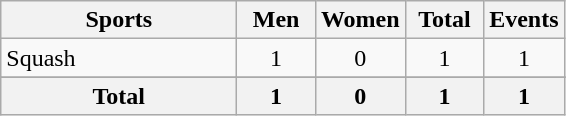<table class="wikitable sortable" style="text-align:center;">
<tr>
<th width=150>Sports</th>
<th width=45>Men</th>
<th width=45>Women</th>
<th width=45>Total</th>
<th width=45>Events</th>
</tr>
<tr>
<td align=left>Squash</td>
<td>1</td>
<td>0</td>
<td>1</td>
<td>1</td>
</tr>
<tr>
</tr>
<tr class="sortbottom">
<th>Total</th>
<th>1</th>
<th>0</th>
<th>1</th>
<th>1</th>
</tr>
</table>
